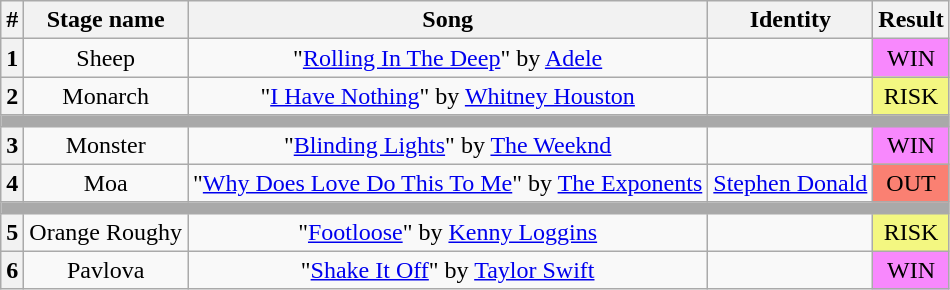<table class="wikitable plainrowheaders" style="text-align: center;">
<tr>
<th>#</th>
<th>Stage name</th>
<th>Song</th>
<th>Identity</th>
<th>Result</th>
</tr>
<tr>
<th>1</th>
<td>Sheep</td>
<td>"<a href='#'>Rolling In The Deep</a>" by <a href='#'>Adele</a></td>
<td></td>
<td bgcolor="#F888FD">WIN</td>
</tr>
<tr>
<th>2</th>
<td>Monarch</td>
<td>"<a href='#'>I Have Nothing</a>" by <a href='#'>Whitney Houston</a></td>
<td></td>
<td bgcolor=#F3F781>RISK</td>
</tr>
<tr>
<td colspan="5" style="background:darkgray"></td>
</tr>
<tr>
<th>3</th>
<td>Monster</td>
<td>"<a href='#'>Blinding Lights</a>" by <a href='#'>The Weeknd</a></td>
<td></td>
<td bgcolor="#F888FD">WIN</td>
</tr>
<tr>
<th>4</th>
<td>Moa</td>
<td>"<a href='#'>Why Does Love Do This To Me</a>" by <a href='#'>The Exponents</a></td>
<td><a href='#'>Stephen Donald</a></td>
<td bgcolor=salmon>OUT</td>
</tr>
<tr>
<td colspan="5" style="background:darkgray"></td>
</tr>
<tr>
<th>5</th>
<td>Orange Roughy</td>
<td>"<a href='#'>Footloose</a>" by <a href='#'>Kenny Loggins</a></td>
<td></td>
<td bgcolor=#F3F781>RISK</td>
</tr>
<tr>
<th>6</th>
<td>Pavlova</td>
<td>"<a href='#'>Shake It Off</a>" by <a href='#'>Taylor Swift</a></td>
<td></td>
<td bgcolor="#F888FD">WIN</td>
</tr>
</table>
